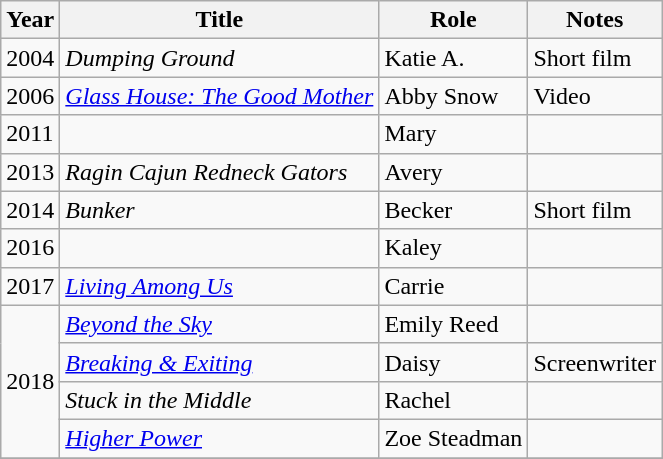<table class="wikitable sortable">
<tr>
<th>Year</th>
<th>Title</th>
<th>Role</th>
<th class="unsortable">Notes</th>
</tr>
<tr>
<td>2004</td>
<td><em>Dumping Ground</em></td>
<td>Katie A.</td>
<td>Short film</td>
</tr>
<tr>
<td>2006</td>
<td><em><a href='#'>Glass House: The Good Mother</a></em></td>
<td>Abby Snow</td>
<td>Video</td>
</tr>
<tr>
<td>2011</td>
<td><em></em></td>
<td>Mary</td>
<td></td>
</tr>
<tr>
<td>2013</td>
<td><em>Ragin Cajun Redneck Gators</em></td>
<td>Avery</td>
<td></td>
</tr>
<tr>
<td>2014</td>
<td><em>Bunker</em></td>
<td>Becker</td>
<td>Short film</td>
</tr>
<tr>
<td>2016</td>
<td><em></em></td>
<td>Kaley</td>
<td></td>
</tr>
<tr>
<td>2017</td>
<td><em><a href='#'>Living Among Us</a></em></td>
<td>Carrie</td>
<td></td>
</tr>
<tr>
<td rowspan="4">2018</td>
<td><em><a href='#'>Beyond the Sky</a></em></td>
<td>Emily Reed</td>
<td></td>
</tr>
<tr>
<td><em><a href='#'>Breaking & Exiting</a></em></td>
<td>Daisy</td>
<td>Screenwriter</td>
</tr>
<tr>
<td><em>Stuck in the Middle</em></td>
<td>Rachel</td>
<td></td>
</tr>
<tr>
<td><a href='#'><em>Higher Power</em></a></td>
<td>Zoe Steadman</td>
<td></td>
</tr>
<tr>
</tr>
</table>
